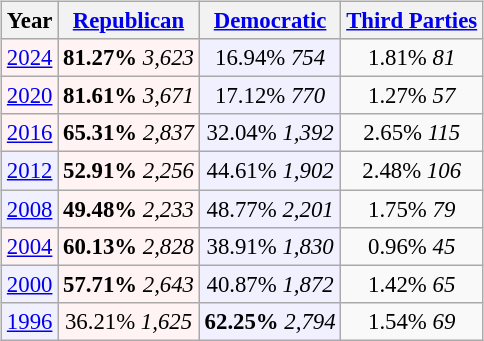<table class="wikitable" style="float:right; font-size:95%;">
<tr bgcolor=lightgrey>
<th>Year</th>
<th><a href='#'>Republican</a></th>
<th><a href='#'>Democratic</a></th>
<th><a href='#'>Third Parties</a></th>
</tr>
<tr>
<td align="center" bgcolor="#fff3f3"><a href='#'>2024</a></td>
<td align="center" bgcolor="#fff3f3"><strong>81.27%</strong> <em>3,623</em></td>
<td align="center" bgcolor="#f0f0ff">16.94% <em>754</em></td>
<td align="center">1.81% <em>81</em></td>
</tr>
<tr>
<td align="center" bgcolor="#fff3f3"><a href='#'>2020</a></td>
<td align="center" bgcolor="#fff3f3"><strong>81.61%</strong> <em>3,671</em></td>
<td align="center" bgcolor="#f0f0ff">17.12% <em>770</em></td>
<td align="center">1.27% <em>57</em></td>
</tr>
<tr>
<td align="center" bgcolor="#fff3f3"><a href='#'>2016</a></td>
<td align="center" bgcolor="#fff3f3"><strong>65.31%</strong> <em>2,837</em></td>
<td align="center" bgcolor="#f0f0ff">32.04% <em>1,392</em></td>
<td align="center">2.65% <em>115</em></td>
</tr>
<tr>
<td align="center" bgcolor="#f0f0ff"><a href='#'>2012</a></td>
<td align="center" bgcolor="#fff3f3"><strong>52.91%</strong> <em>2,256</em></td>
<td align="center" bgcolor="#f0f0ff">44.61% <em>1,902</em></td>
<td align="center">2.48% <em>106</em></td>
</tr>
<tr>
<td align="center" bgcolor="#f0f0ff"><a href='#'>2008</a></td>
<td align="center" bgcolor="#fff3f3"><strong>49.48%</strong> <em>2,233</em></td>
<td align="center" bgcolor="#f0f0ff">48.77% <em>2,201</em></td>
<td align="center">1.75% <em>79</em></td>
</tr>
<tr>
<td align="center" bgcolor="#fff3f3"><a href='#'>2004</a></td>
<td align="center" bgcolor="#fff3f3"><strong>60.13%</strong> <em>2,828</em></td>
<td align="center" bgcolor="#f0f0ff">38.91% <em>1,830</em></td>
<td align="center">0.96% <em>45</em></td>
</tr>
<tr>
<td align="center" bgcolor="#f0f0ff"><a href='#'>2000</a></td>
<td align="center" bgcolor="#fff3f3"><strong>57.71%</strong> <em>2,643</em></td>
<td align="center" bgcolor="#f0f0ff">40.87% <em>1,872</em></td>
<td align="center">1.42% <em>65</em></td>
</tr>
<tr>
<td align="center" bgcolor="#f0f0ff"><a href='#'>1996</a></td>
<td align="center" bgcolor="#fff3f3">36.21% <em>1,625</em></td>
<td align="center" bgcolor="#f0f0ff"><strong>62.25%</strong> <em>2,794</em></td>
<td align="center">1.54% <em>69</em></td>
</tr>
</table>
